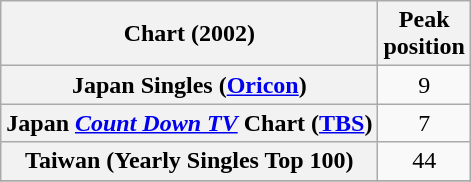<table class="wikitable plainrowheaders">
<tr>
<th scope="col">Chart (2002)</th>
<th scope="col">Peak<br>position</th>
</tr>
<tr>
<th scope="row">Japan Singles (<a href='#'>Oricon</a>)</th>
<td style="text-align:center;">9</td>
</tr>
<tr>
<th scope="row">Japan <em><a href='#'>Count Down TV</a></em> Chart (<a href='#'>TBS</a>)</th>
<td style="text-align:center;">7</td>
</tr>
<tr>
<th scope="row">Taiwan (Yearly Singles Top 100)</th>
<td style="text-align:center;">44</td>
</tr>
<tr>
</tr>
</table>
